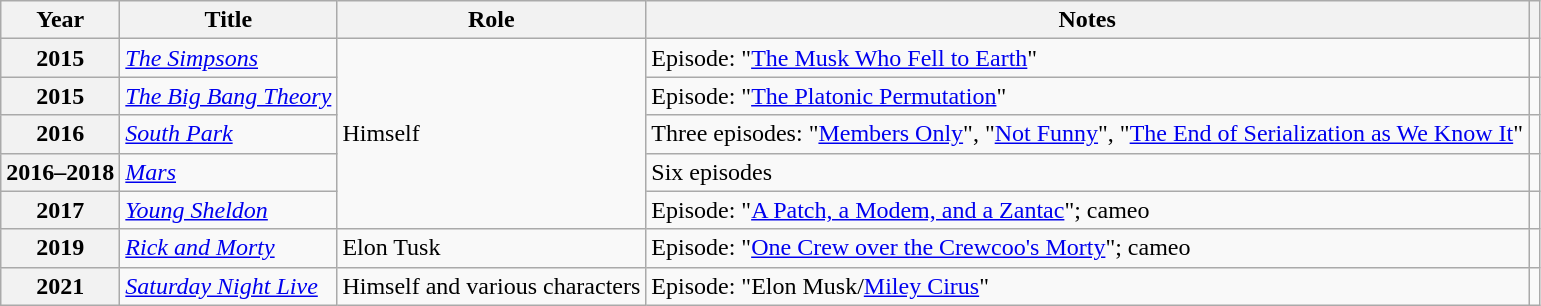<table class="wikitable plainrowheaders sortable">
<tr>
<th scope="col">Year</th>
<th scope="col">Title</th>
<th scope="col">Role</th>
<th scope="col" class="unsortable">Notes</th>
<th scope="col" class="unsortable"></th>
</tr>
<tr>
<th scope="row">2015</th>
<td><em><a href='#'>The Simpsons</a></em></td>
<td rowspan="5">Himself</td>
<td>Episode: "<a href='#'>The Musk Who Fell to Earth</a>"</td>
<td style="text-align:center;"></td>
</tr>
<tr>
<th scope="row">2015</th>
<td><em><a href='#'>The Big Bang Theory</a></em></td>
<td>Episode: "<a href='#'>The Platonic Permutation</a>"</td>
<td style="text-align:center;"></td>
</tr>
<tr>
<th scope="row">2016</th>
<td><em><a href='#'>South Park</a></em></td>
<td>Three episodes: "<a href='#'>Members Only</a>", "<a href='#'>Not Funny</a>", "<a href='#'>The End of Serialization as We Know It</a>"</td>
<td style="text-align:center;"></td>
</tr>
<tr>
<th scope="row">2016–2018</th>
<td><em><a href='#'>Mars</a></em></td>
<td>Six episodes</td>
<td style="text-align:center;"></td>
</tr>
<tr>
<th scope="row">2017</th>
<td><em><a href='#'>Young Sheldon</a></em></td>
<td>Episode: "<a href='#'>A Patch, a Modem, and a Zantac</a>"; cameo</td>
<td style="text-align:center;"></td>
</tr>
<tr>
<th scope="row">2019</th>
<td><em><a href='#'>Rick and Morty</a></em></td>
<td>Elon Tusk</td>
<td>Episode: "<a href='#'>One Crew over the Crewcoo's Morty</a>"; cameo</td>
<td style="text-align:center;"></td>
</tr>
<tr>
<th scope="row">2021</th>
<td><em><a href='#'>Saturday Night Live</a></em></td>
<td>Himself and various characters</td>
<td>Episode: "Elon Musk/<a href='#'>Miley Cirus</a>"</td>
<td style="text-align:center;"></td>
</tr>
</table>
